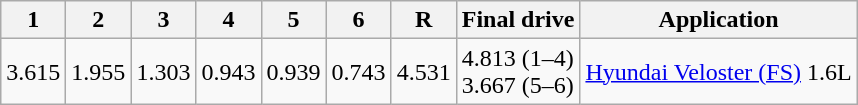<table class=wikitable>
<tr>
<th>1</th>
<th>2</th>
<th>3</th>
<th>4</th>
<th>5</th>
<th>6</th>
<th>R</th>
<th>Final drive</th>
<th>Application</th>
</tr>
<tr>
<td>3.615</td>
<td>1.955</td>
<td>1.303</td>
<td>0.943</td>
<td>0.939</td>
<td>0.743</td>
<td>4.531</td>
<td>4.813 (1–4)<br>3.667 (5–6)</td>
<td><a href='#'>Hyundai Veloster (FS)</a> 1.6L</td>
</tr>
</table>
